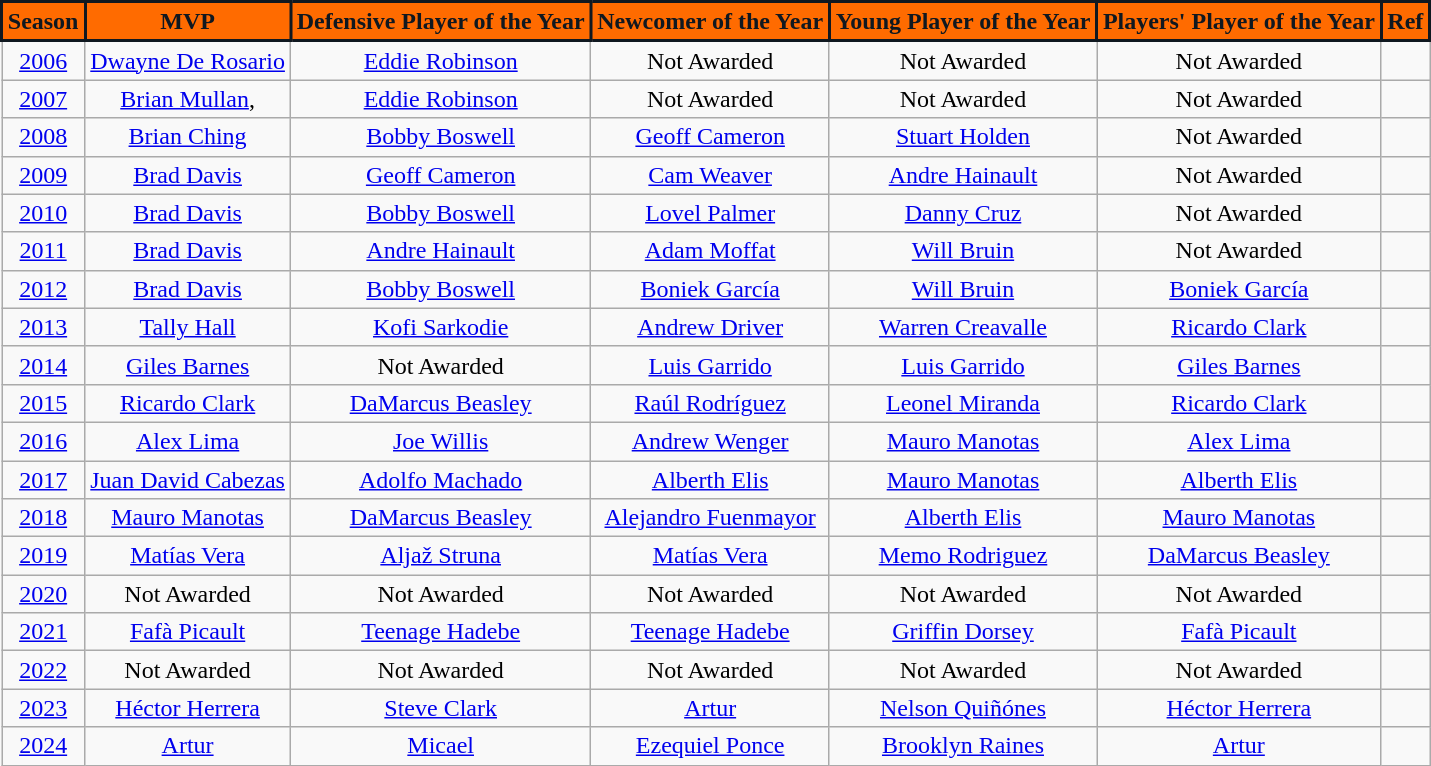<table class="wikitable" style="text-align:center">
<tr>
<th style="background:#FF6B00; color:#101820; border:2px solid #101820;">Season</th>
<th style="background:#FF6B00; color:#101820; border:2px solid #101820;">MVP</th>
<th style="background:#FF6B00; color:#101820; border:2px solid #101820;">Defensive Player of the Year</th>
<th style="background:#FF6B00; color:#101820; border:2px solid #101820;">Newcomer of the Year</th>
<th style="background:#FF6B00; color:#101820; border:2px solid #101820;">Young Player of the Year</th>
<th style="background:#FF6B00; color:#101820; border:2px solid #101820;">Players' Player of the Year</th>
<th style="background:#FF6B00; color:#101820; border:2px solid #101820;">Ref</th>
</tr>
<tr>
<td style="text-align:center"><a href='#'>2006</a></td>
<td style="text-align:center"> <a href='#'>Dwayne De Rosario</a></td>
<td style="text-align:center"> <a href='#'>Eddie Robinson</a></td>
<td style="text-align:center">Not Awarded</td>
<td>Not Awarded</td>
<td>Not Awarded</td>
<td></td>
</tr>
<tr>
<td style="text-align:center"><a href='#'>2007</a></td>
<td style="text-align:center"> <a href='#'>Brian Mullan</a>, </td>
<td style="text-align:center"> <a href='#'>Eddie Robinson</a></td>
<td style="text-align:center">Not Awarded</td>
<td>Not Awarded</td>
<td>Not Awarded</td>
<td></td>
</tr>
<tr>
<td><a href='#'>2008</a></td>
<td> <a href='#'>Brian Ching</a></td>
<td> <a href='#'>Bobby Boswell</a></td>
<td> <a href='#'>Geoff Cameron</a></td>
<td> <a href='#'>Stuart Holden</a></td>
<td>Not Awarded</td>
<td></td>
</tr>
<tr>
<td><a href='#'>2009</a></td>
<td> <a href='#'>Brad Davis</a></td>
<td> <a href='#'>Geoff Cameron</a></td>
<td> <a href='#'>Cam Weaver</a></td>
<td> <a href='#'>Andre Hainault</a></td>
<td>Not Awarded</td>
<td></td>
</tr>
<tr>
<td><a href='#'>2010</a></td>
<td> <a href='#'>Brad Davis</a></td>
<td> <a href='#'>Bobby Boswell</a></td>
<td> <a href='#'>Lovel Palmer</a></td>
<td> <a href='#'>Danny Cruz</a></td>
<td>Not Awarded</td>
<td></td>
</tr>
<tr>
<td><a href='#'>2011</a></td>
<td> <a href='#'>Brad Davis</a></td>
<td> <a href='#'>Andre Hainault</a></td>
<td> <a href='#'>Adam Moffat</a></td>
<td> <a href='#'>Will Bruin</a></td>
<td>Not Awarded</td>
<td></td>
</tr>
<tr>
<td><a href='#'>2012</a></td>
<td> <a href='#'>Brad Davis</a></td>
<td> <a href='#'>Bobby Boswell</a></td>
<td> <a href='#'>Boniek García</a></td>
<td> <a href='#'>Will Bruin</a></td>
<td> <a href='#'>Boniek García</a></td>
<td></td>
</tr>
<tr>
<td><a href='#'>2013</a></td>
<td> <a href='#'>Tally Hall</a></td>
<td> <a href='#'>Kofi Sarkodie</a></td>
<td> <a href='#'>Andrew Driver</a></td>
<td> <a href='#'>Warren Creavalle</a></td>
<td> <a href='#'>Ricardo Clark</a></td>
<td></td>
</tr>
<tr>
<td style="text-align:center"><a href='#'>2014</a></td>
<td style="text-align:center"> <a href='#'>Giles Barnes</a></td>
<td style="text-align:center">Not Awarded</td>
<td style="text-align:center"> <a href='#'>Luis Garrido</a></td>
<td> <a href='#'>Luis Garrido</a></td>
<td> <a href='#'>Giles Barnes</a></td>
<td></td>
</tr>
<tr>
<td style="text-align:center"><a href='#'>2015</a></td>
<td style="text-align:center"> <a href='#'>Ricardo Clark</a></td>
<td style="text-align:center"> <a href='#'>DaMarcus Beasley</a></td>
<td style="text-align:center"> <a href='#'>Raúl Rodríguez</a></td>
<td> <a href='#'>Leonel Miranda</a></td>
<td> <a href='#'>Ricardo Clark</a></td>
<td></td>
</tr>
<tr>
<td style="text-align:center"><a href='#'>2016</a></td>
<td style="text-align:center"> <a href='#'>Alex Lima</a></td>
<td style="text-align:center"> <a href='#'>Joe Willis</a></td>
<td style="text-align:center"> <a href='#'>Andrew Wenger</a></td>
<td> <a href='#'>Mauro Manotas</a></td>
<td> <a href='#'>Alex Lima</a></td>
<td></td>
</tr>
<tr>
<td><a href='#'>2017</a></td>
<td> <a href='#'>Juan David Cabezas</a></td>
<td> <a href='#'>Adolfo Machado</a></td>
<td> <a href='#'>Alberth Elis</a></td>
<td> <a href='#'>Mauro Manotas</a></td>
<td> <a href='#'>Alberth Elis</a></td>
<td></td>
</tr>
<tr>
<td><a href='#'>2018</a></td>
<td> <a href='#'>Mauro Manotas</a></td>
<td> <a href='#'>DaMarcus Beasley</a></td>
<td> <a href='#'>Alejandro Fuenmayor</a></td>
<td> <a href='#'>Alberth Elis</a></td>
<td> <a href='#'>Mauro Manotas</a></td>
<td></td>
</tr>
<tr>
<td><a href='#'>2019</a></td>
<td> <a href='#'>Matías Vera</a></td>
<td> <a href='#'>Aljaž Struna</a></td>
<td> <a href='#'>Matías Vera</a></td>
<td> <a href='#'>Memo Rodriguez</a></td>
<td> <a href='#'>DaMarcus Beasley</a></td>
<td></td>
</tr>
<tr>
<td><a href='#'>2020</a></td>
<td>Not Awarded</td>
<td>Not Awarded</td>
<td>Not Awarded</td>
<td>Not Awarded</td>
<td>Not Awarded</td>
<td></td>
</tr>
<tr>
<td><a href='#'>2021</a></td>
<td> <a href='#'>Fafà Picault</a></td>
<td> <a href='#'>Teenage Hadebe</a></td>
<td> <a href='#'>Teenage Hadebe</a></td>
<td> <a href='#'>Griffin Dorsey</a></td>
<td> <a href='#'>Fafà Picault</a></td>
<td></td>
</tr>
<tr>
<td><a href='#'>2022</a></td>
<td>Not Awarded</td>
<td>Not Awarded</td>
<td>Not Awarded</td>
<td>Not Awarded</td>
<td>Not Awarded</td>
<td></td>
</tr>
<tr>
<td><a href='#'>2023</a></td>
<td> <a href='#'>Héctor Herrera</a></td>
<td> <a href='#'>Steve Clark</a></td>
<td> <a href='#'>Artur</a></td>
<td> <a href='#'>Nelson Quiñónes</a></td>
<td> <a href='#'>Héctor Herrera</a></td>
<td></td>
</tr>
<tr>
<td><a href='#'>2024</a></td>
<td> <a href='#'>Artur</a></td>
<td> <a href='#'>Micael</a></td>
<td> <a href='#'>Ezequiel Ponce</a></td>
<td> <a href='#'>Brooklyn Raines</a></td>
<td> <a href='#'>Artur</a></td>
<td></td>
</tr>
</table>
